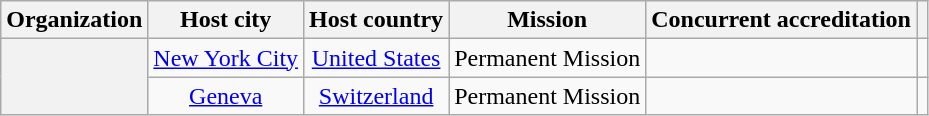<table class="wikitable plainrowheaders" style="text-align:center;">
<tr>
<th scope="col">Organization</th>
<th scope="col">Host city</th>
<th scope="col">Host country</th>
<th scope="col">Mission</th>
<th scope="col">Concurrent accreditation</th>
<th scope="col"></th>
</tr>
<tr>
<th scope="row" rowspan="2"></th>
<td><a href='#'>New York City</a></td>
<td><a href='#'>United States</a></td>
<td>Permanent Mission</td>
<td></td>
<td></td>
</tr>
<tr>
<td><a href='#'>Geneva</a></td>
<td><a href='#'>Switzerland</a></td>
<td>Permanent Mission</td>
<td></td>
<td></td>
</tr>
</table>
